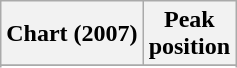<table class="wikitable sortable plainrowheaders" style="text-align:center">
<tr>
<th scope="col">Chart (2007)</th>
<th scope="col">Peak<br>position</th>
</tr>
<tr>
</tr>
<tr>
</tr>
</table>
